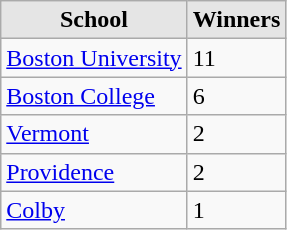<table class="wikitable">
<tr>
<th style="background:#e5e5e5;">School</th>
<th style="background:#e5e5e5;">Winners</th>
</tr>
<tr>
<td><a href='#'>Boston University</a></td>
<td>11</td>
</tr>
<tr>
<td><a href='#'>Boston College</a></td>
<td>6</td>
</tr>
<tr>
<td><a href='#'>Vermont</a></td>
<td>2</td>
</tr>
<tr>
<td><a href='#'>Providence</a></td>
<td>2</td>
</tr>
<tr>
<td><a href='#'>Colby</a></td>
<td>1</td>
</tr>
</table>
